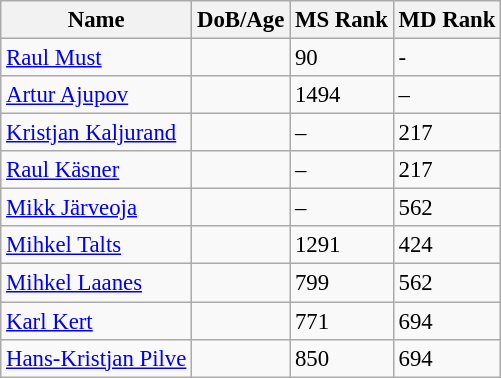<table class="wikitable" style="text-align: left; font-size:95%;">
<tr>
<th>Name</th>
<th>DoB/Age</th>
<th>MS Rank</th>
<th>MD Rank</th>
</tr>
<tr>
<td><a href='#'>Raul Must</a></td>
<td></td>
<td>90</td>
<td>-</td>
</tr>
<tr>
<td><a href='#'>Artur Ajupov</a></td>
<td></td>
<td>1494</td>
<td>–</td>
</tr>
<tr>
<td><a href='#'>Kristjan Kaljurand</a></td>
<td></td>
<td>–</td>
<td>217</td>
</tr>
<tr>
<td><a href='#'>Raul Käsner</a></td>
<td></td>
<td>–</td>
<td>217</td>
</tr>
<tr>
<td><a href='#'>Mikk Järveoja</a></td>
<td></td>
<td>–</td>
<td>562</td>
</tr>
<tr>
<td><a href='#'>Mihkel Talts</a></td>
<td></td>
<td>1291</td>
<td>424</td>
</tr>
<tr>
<td><a href='#'>Mihkel Laanes</a></td>
<td></td>
<td>799</td>
<td>562</td>
</tr>
<tr>
<td><a href='#'>Karl Kert</a></td>
<td></td>
<td>771</td>
<td>694</td>
</tr>
<tr>
<td><a href='#'>Hans-Kristjan Pilve</a></td>
<td></td>
<td>850</td>
<td>694</td>
</tr>
</table>
